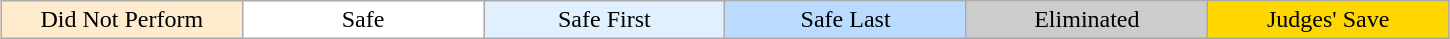<table class="wikitable" style="margin:1em auto; text-align:center;">
<tr>
<td style="background:#FFEBCD; width:12%;">Did Not Perform</td>
<td style="background:white; width:12%;">Safe</td>
<td style="background:#e0f0ff; width:12%;">Safe First</td>
<td style="background:#b8dbff; width:12%;">Safe Last</td>
<td style="background:#ccc; width:12%;">Eliminated</td>
<td style="background:gold; width:12%;">Judges' Save</td>
</tr>
</table>
